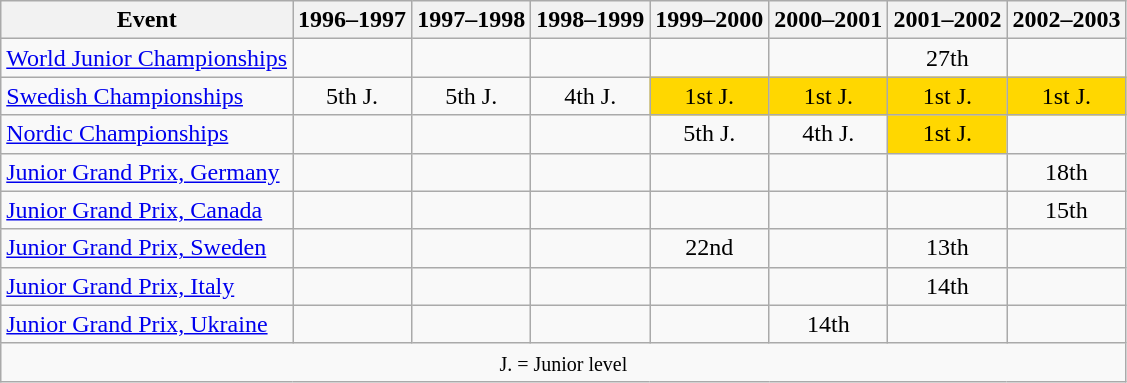<table class="wikitable" style="text-align:center">
<tr>
<th>Event</th>
<th>1996–1997</th>
<th>1997–1998</th>
<th>1998–1999</th>
<th>1999–2000</th>
<th>2000–2001</th>
<th>2001–2002</th>
<th>2002–2003</th>
</tr>
<tr>
<td align=left><a href='#'>World Junior Championships</a></td>
<td></td>
<td></td>
<td></td>
<td></td>
<td></td>
<td>27th</td>
<td></td>
</tr>
<tr>
<td align=left><a href='#'>Swedish Championships</a></td>
<td>5th J.</td>
<td>5th J.</td>
<td>4th J.</td>
<td bgcolor=gold>1st J.</td>
<td bgcolor=gold>1st J.</td>
<td bgcolor=gold>1st J.</td>
<td bgcolor=gold>1st J.</td>
</tr>
<tr>
<td align=left><a href='#'>Nordic Championships</a></td>
<td></td>
<td></td>
<td></td>
<td>5th J.</td>
<td>4th J.</td>
<td bgcolor=gold>1st J.</td>
<td></td>
</tr>
<tr>
<td align=left><a href='#'>Junior Grand Prix, Germany</a></td>
<td></td>
<td></td>
<td></td>
<td></td>
<td></td>
<td></td>
<td>18th</td>
</tr>
<tr>
<td align=left><a href='#'>Junior Grand Prix, Canada</a></td>
<td></td>
<td></td>
<td></td>
<td></td>
<td></td>
<td></td>
<td>15th</td>
</tr>
<tr>
<td align=left><a href='#'>Junior Grand Prix, Sweden</a></td>
<td></td>
<td></td>
<td></td>
<td>22nd</td>
<td></td>
<td>13th</td>
<td></td>
</tr>
<tr>
<td align=left><a href='#'>Junior Grand Prix, Italy</a></td>
<td></td>
<td></td>
<td></td>
<td></td>
<td></td>
<td>14th</td>
<td></td>
</tr>
<tr>
<td align=left><a href='#'>Junior Grand Prix, Ukraine</a></td>
<td></td>
<td></td>
<td></td>
<td></td>
<td>14th</td>
<td></td>
<td></td>
</tr>
<tr>
<td colspan=8 align=center><small> J. = Junior level </small></td>
</tr>
</table>
